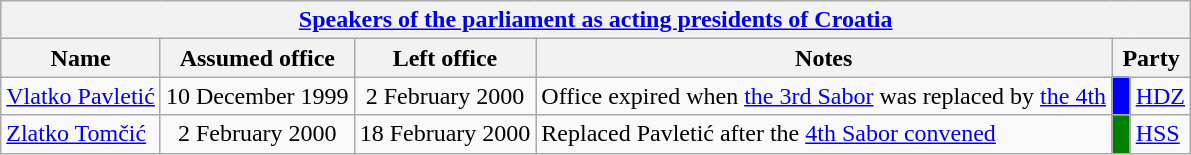<table class="wikitable">
<tr>
<th colspan=6><a href='#'>Speakers of the parliament as acting presidents of Croatia</a></th>
</tr>
<tr>
<th>Name</th>
<th>Assumed office</th>
<th>Left office</th>
<th>Notes</th>
<th colspan=2>Party</th>
</tr>
<tr>
<td><a href='#'>Vlatko Pavletić</a></td>
<td align=center>10 December 1999</td>
<td align=center>2 February 2000</td>
<td>Office expired when <a href='#'>the 3rd Sabor</a> was replaced by <a href='#'>the 4th</a></td>
<td style="width:5px; background:blue;"></td>
<td><a href='#'>HDZ</a></td>
</tr>
<tr>
<td><a href='#'>Zlatko Tomčić</a></td>
<td align=center>2 February 2000</td>
<td align=center>18 February 2000</td>
<td>Replaced Pavletić after the <a href='#'>4th Sabor convened</a></td>
<td style="width:5px; background:green;"></td>
<td><a href='#'>HSS</a></td>
</tr>
</table>
